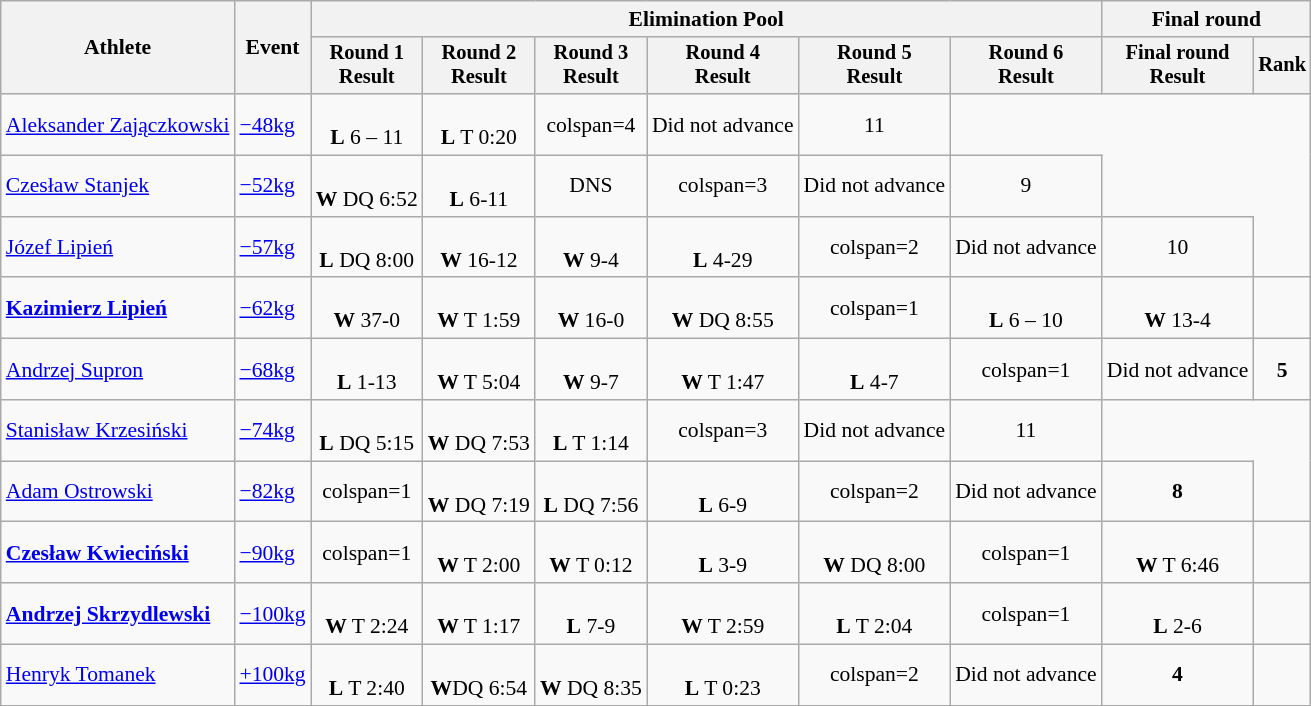<table class="wikitable" style="font-size:90%">
<tr>
<th rowspan="2">Athlete</th>
<th rowspan="2">Event</th>
<th colspan=6>Elimination Pool</th>
<th colspan=2>Final round</th>
</tr>
<tr style="font-size: 95%">
<th>Round 1<br>Result</th>
<th>Round 2<br>Result</th>
<th>Round 3<br>Result</th>
<th>Round 4<br>Result</th>
<th>Round 5<br>Result</th>
<th>Round 6<br>Result</th>
<th>Final round<br>Result</th>
<th>Rank</th>
</tr>
<tr align=center>
<td align=left><a href='#'>Aleksander Zajączkowski</a></td>
<td align=left><a href='#'>−48kg</a></td>
<td><br><strong>L</strong> 6 – 11</td>
<td><br><strong>L</strong> T 0:20</td>
<td>colspan=4 </td>
<td>Did not advance</td>
<td>11</td>
</tr>
<tr align=center>
<td align=left><a href='#'>Czesław Stanjek</a></td>
<td align=left><a href='#'>−52kg</a></td>
<td><br><strong>W</strong> DQ 6:52</td>
<td><br><strong>L</strong> 6-11</td>
<td colspan=1>DNS</td>
<td>colspan=3 </td>
<td>Did not advance</td>
<td>9</td>
</tr>
<tr align=center>
<td align=left><a href='#'>Józef Lipień</a></td>
<td align=left><a href='#'>−57kg</a></td>
<td><br><strong>L</strong> DQ 8:00</td>
<td><br><strong>W</strong> 16-12</td>
<td><br><strong>W</strong> 9-4</td>
<td><br><strong>L</strong> 4-29</td>
<td>colspan=2 </td>
<td>Did not advance</td>
<td>10</td>
</tr>
<tr align=center>
<td align=left><strong><a href='#'>Kazimierz Lipień </a></strong></td>
<td align=left><a href='#'>−62kg</a></td>
<td><br><strong>W</strong> 37-0</td>
<td><br><strong>W</strong> T 1:59</td>
<td><br><strong>W</strong> 16-0</td>
<td><br><strong>W</strong> DQ 8:55</td>
<td>colspan=1 </td>
<td><br><strong>L</strong> 6 – 10</td>
<td><br><strong>W</strong> 13-4</td>
<td></td>
</tr>
<tr align=center>
<td align=left><a href='#'>Andrzej Supron</a></td>
<td align=left><a href='#'>−68kg</a></td>
<td><br><strong>L</strong> 1-13</td>
<td><br><strong>W</strong> T 5:04</td>
<td><br><strong>W</strong> 9-7</td>
<td><br><strong>W</strong> T 1:47</td>
<td><br><strong>L</strong> 4-7</td>
<td>colspan=1 </td>
<td>Did not advance</td>
<td><strong>5</strong></td>
</tr>
<tr align=center>
<td align=left><a href='#'>Stanisław Krzesiński</a></td>
<td align=left><a href='#'>−74kg</a></td>
<td><br><strong>L</strong> DQ  5:15</td>
<td><br><strong>W</strong> DQ 7:53</td>
<td><br><strong>L</strong> T 1:14</td>
<td>colspan=3 </td>
<td>Did not advance</td>
<td>11</td>
</tr>
<tr align=center>
<td align=left><a href='#'>Adam Ostrowski</a></td>
<td align=left><a href='#'>−82kg</a></td>
<td>colspan=1 </td>
<td><br><strong>W</strong> DQ 7:19</td>
<td><br><strong>L</strong> DQ 7:56</td>
<td><br><strong>L</strong> 6-9</td>
<td>colspan=2 </td>
<td>Did not advance</td>
<td><strong>8</strong></td>
</tr>
<tr align=center>
<td align=left><strong><a href='#'>Czesław Kwieciński</a></strong></td>
<td align=left><a href='#'>−90kg</a></td>
<td>colspan=1 </td>
<td><br><strong>W</strong> T 2:00</td>
<td><br><strong>W</strong> T 0:12</td>
<td><br><strong>L</strong> 3-9</td>
<td><br><strong>W</strong> DQ 8:00</td>
<td>colspan=1 </td>
<td><br><strong>W</strong> T 6:46</td>
<td></td>
</tr>
<tr align=center>
<td align=left><strong><a href='#'>Andrzej Skrzydlewski</a></strong></td>
<td align=left><a href='#'>−100kg</a></td>
<td><br><strong>W</strong> T 2:24</td>
<td><br><strong>W</strong> T 1:17</td>
<td><br><strong>L</strong> 7-9</td>
<td><br><strong>W</strong> T 2:59</td>
<td><br><strong>L</strong> T 2:04</td>
<td>colspan=1 </td>
<td><br><strong>L</strong> 2-6</td>
<td></td>
</tr>
<tr align=center>
<td align=left><a href='#'>Henryk Tomanek</a></td>
<td align=left><a href='#'>+100kg</a></td>
<td><br><strong>L</strong> T 2:40</td>
<td><br><strong>W</strong>DQ 6:54</td>
<td><br><strong>W</strong> DQ 8:35</td>
<td><br><strong>L</strong> T 0:23</td>
<td>colspan=2 </td>
<td>Did not advance</td>
<td><strong>4</strong></td>
</tr>
</table>
